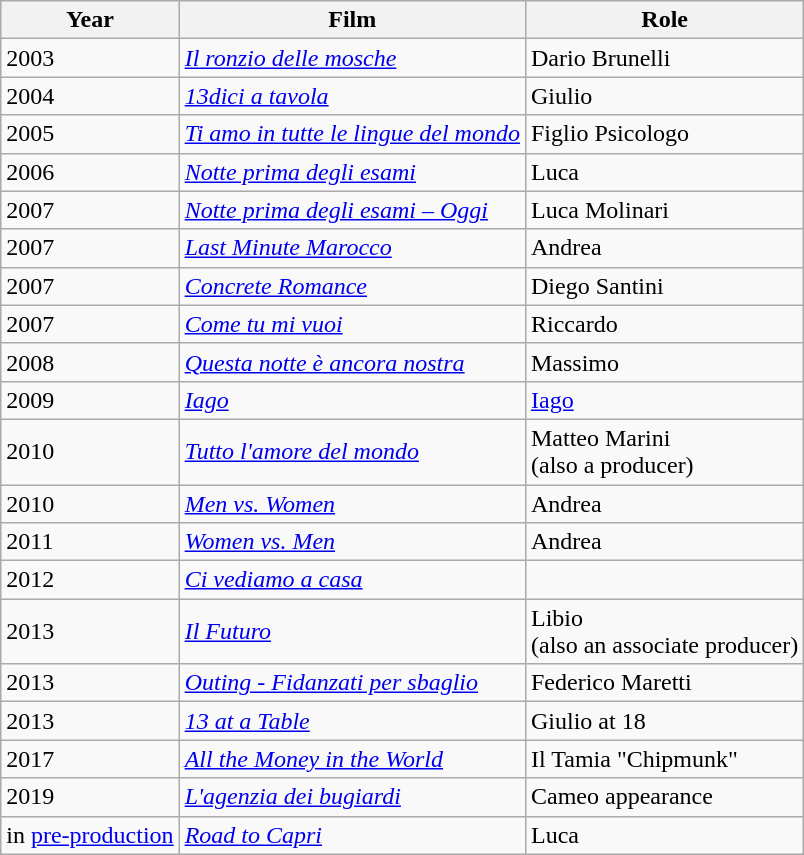<table class="wikitable">
<tr>
<th>Year</th>
<th>Film</th>
<th>Role</th>
</tr>
<tr>
<td>2003</td>
<td><em><a href='#'>Il ronzio delle mosche</a></em></td>
<td>Dario Brunelli</td>
</tr>
<tr>
<td>2004</td>
<td><em><a href='#'>13dici a tavola</a></em></td>
<td>Giulio</td>
</tr>
<tr>
<td>2005</td>
<td><em><a href='#'>Ti amo in tutte le lingue del mondo</a></em></td>
<td>Figlio Psicologo</td>
</tr>
<tr>
<td>2006</td>
<td><em><a href='#'>Notte prima degli esami</a></em></td>
<td>Luca</td>
</tr>
<tr>
<td>2007</td>
<td><em><a href='#'>Notte prima degli esami – Oggi</a></em></td>
<td>Luca Molinari</td>
</tr>
<tr>
<td>2007</td>
<td><em><a href='#'>Last Minute Marocco</a></em></td>
<td>Andrea</td>
</tr>
<tr>
<td>2007</td>
<td><em><a href='#'>Concrete Romance</a></em></td>
<td>Diego Santini</td>
</tr>
<tr>
<td>2007</td>
<td><em><a href='#'>Come tu mi vuoi</a></em></td>
<td>Riccardo</td>
</tr>
<tr>
<td>2008</td>
<td><em><a href='#'>Questa notte è ancora nostra</a></em></td>
<td>Massimo</td>
</tr>
<tr>
<td>2009</td>
<td><em><a href='#'>Iago</a></em></td>
<td><a href='#'>Iago</a></td>
</tr>
<tr>
<td>2010</td>
<td><em><a href='#'>Tutto l'amore del mondo</a></em></td>
<td>Matteo Marini<br>(also a producer)</td>
</tr>
<tr>
<td>2010</td>
<td><em><a href='#'>Men vs. Women</a></em></td>
<td>Andrea</td>
</tr>
<tr>
<td>2011</td>
<td><em><a href='#'>Women vs. Men</a></em></td>
<td>Andrea</td>
</tr>
<tr>
<td>2012</td>
<td><em><a href='#'>Ci vediamo a casa</a></em></td>
<td></td>
</tr>
<tr>
<td>2013</td>
<td><em><a href='#'>Il Futuro</a></em></td>
<td>Libio<br>(also an associate producer)</td>
</tr>
<tr>
<td>2013</td>
<td><em><a href='#'>Outing - Fidanzati per sbaglio</a></em></td>
<td>Federico Maretti</td>
</tr>
<tr>
<td>2013</td>
<td><em><a href='#'>13 at a Table</a></em></td>
<td>Giulio at 18</td>
</tr>
<tr>
<td>2017</td>
<td><em><a href='#'>All the Money in the World</a></em></td>
<td>Il Tamia "Chipmunk"</td>
</tr>
<tr>
<td>2019</td>
<td><em><a href='#'>L'agenzia dei bugiardi</a></em></td>
<td>Cameo appearance</td>
</tr>
<tr>
<td>in <a href='#'>pre-production</a></td>
<td><em><a href='#'>Road to Capri</a></em></td>
<td>Luca</td>
</tr>
</table>
